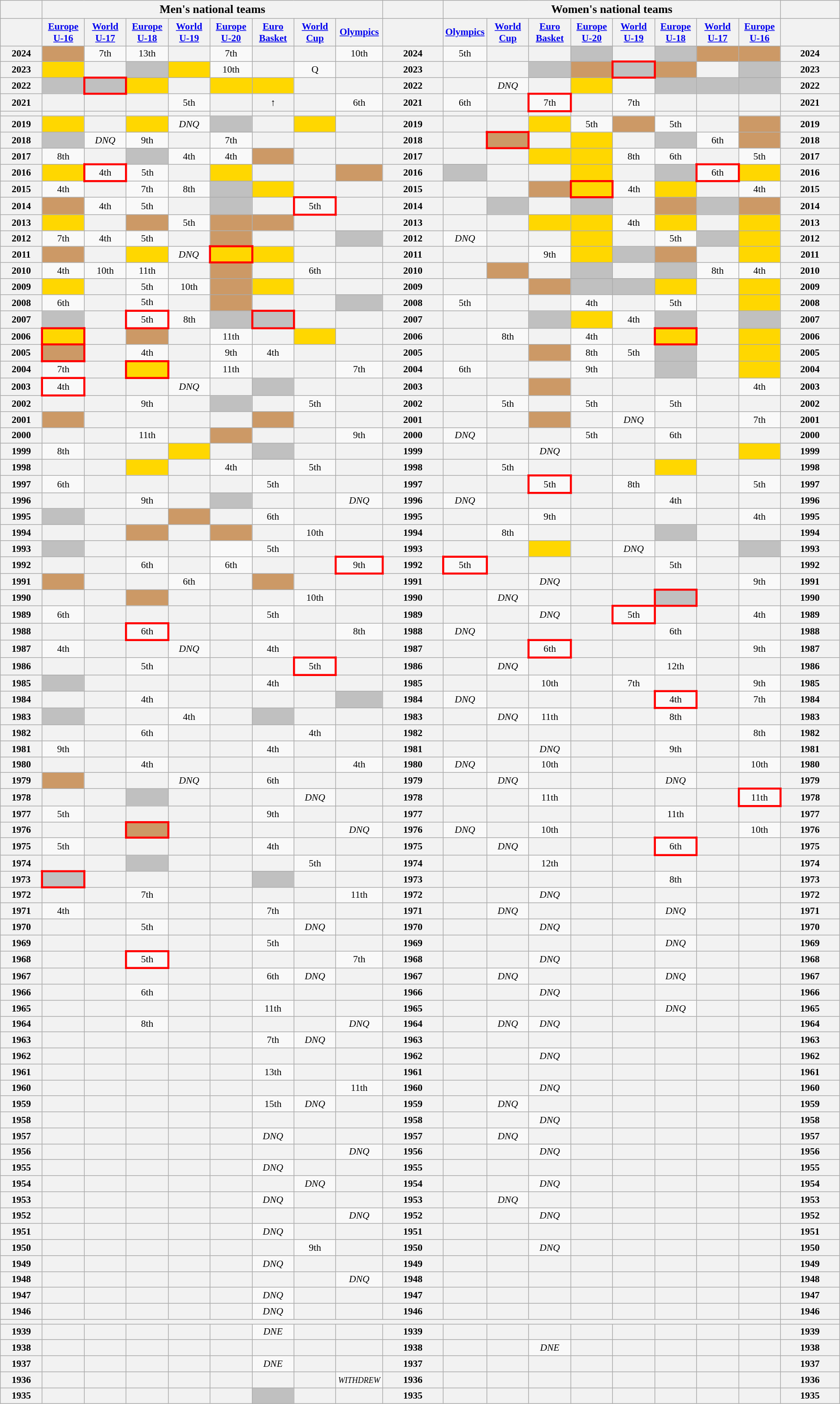<table class="wikitable" style="text-align:center; width=1200pt; font-size: 90%">
<tr>
<th></th>
<th colspan="8"><big>Men's national teams</big></th>
<th></th>
<th colspan="8"><big>Women's national teams</big></th>
<th></th>
</tr>
<tr>
<th width="5%" bgcolor="#75AADB"></th>
<th width="5%"><a href='#'>Europe U-16</a></th>
<th width="5%"><a href='#'>World U-17</a></th>
<th width="5%"><a href='#'>Europe U-18</a></th>
<th width="5%"><a href='#'>World U-19</a></th>
<th width="5%"><a href='#'>Europe U-20</a></th>
<th width="5%"><a href='#'>Euro<br>Basket</a></th>
<th width="5%"><a href='#'>World Cup</a></th>
<th width="5%"><a href='#'>Olympics</a></th>
<th></th>
<th width="5%"><a href='#'>Olympics</a></th>
<th width="5%"><a href='#'>World Cup</a></th>
<th width="5%"><a href='#'>Euro<br>Basket</a></th>
<th width="5%"><a href='#'>Europe U-20</a></th>
<th width="5%"><a href='#'>World U-19</a></th>
<th width="5%"><a href='#'>Europe U-18</a></th>
<th width="5%"><a href='#'>World U-17</a></th>
<th width="5%"><a href='#'>Europe U-16</a></th>
<th></th>
</tr>
<tr>
<th>2024</th>
<td bgcolor="cc9966"></td>
<td>7th</td>
<td>13th</td>
<th></th>
<td>7th</td>
<th></th>
<th></th>
<td>10th</td>
<th>2024</th>
<td>5th</td>
<th></th>
<th></th>
<td bgcolor="silver"></td>
<th></th>
<td bgcolor="silver"></td>
<td bgcolor="cc9966"></td>
<td bgcolor="cc9966"></td>
<th>2024</th>
</tr>
<tr>
<th>2023</th>
<td bgcolor="gold"></td>
<th></th>
<td bgcolor="silver"></td>
<td bgcolor="gold"></td>
<td>10th</td>
<th></th>
<td>Q</td>
<th></th>
<th>2023</th>
<th></th>
<th></th>
<td bgcolor="silver"></td>
<td bgcolor="cc9966"></td>
<td style="border: 3px solid red" bgcolor="silver"></td>
<td bgcolor="cc9966"></td>
<th></th>
<td bgcolor="silver"></td>
<th>2023</th>
</tr>
<tr>
<th>2022</th>
<td bgcolor="silver"></td>
<td style="border: 3px solid red" bgcolor="silver"></td>
<td bgcolor="gold"></td>
<th></th>
<td bgcolor="gold"></td>
<td bgcolor="gold"></td>
<th></th>
<th></th>
<th>2022</th>
<th></th>
<td><em>DNQ</em></td>
<th></th>
<td bgcolor="gold"></td>
<th></th>
<td bgcolor="silver"></td>
<td bgcolor="silver"></td>
<td bgcolor="silver"></td>
<th>2022</th>
</tr>
<tr>
<th>2021</th>
<th></th>
<th></th>
<th></th>
<td>5th</td>
<th></th>
<th>↑</th>
<th></th>
<td>6th</td>
<th>2021</th>
<td>6th</td>
<th></th>
<td style="border: 3px solid red">7th</td>
<th></th>
<td>7th</td>
<th></th>
<th></th>
<th></th>
<th>2021</th>
</tr>
<tr>
<th></th>
<th></th>
<th></th>
<th></th>
<th></th>
<th></th>
<th></th>
<th></th>
<th></th>
<th></th>
<th></th>
<th></th>
<th></th>
<th></th>
<th></th>
<th></th>
<th></th>
<th></th>
<th></th>
</tr>
<tr>
<th>2019</th>
<td bgcolor="gold"></td>
<th></th>
<td bgcolor="gold"></td>
<td><em>DNQ</em></td>
<td bgcolor="silver"></td>
<th></th>
<td bgcolor="gold"></td>
<th></th>
<th>2019</th>
<th></th>
<th></th>
<td bgcolor="gold"></td>
<td>5th</td>
<td bgcolor="cc9966"></td>
<td>5th</td>
<th></th>
<td bgcolor="cc9966"></td>
<th>2019</th>
</tr>
<tr>
<th>2018</th>
<td bgcolor="silver"></td>
<td><em>DNQ</em></td>
<td>9th</td>
<th></th>
<td>7th</td>
<th></th>
<th></th>
<th></th>
<th>2018</th>
<th></th>
<td style="border: 3px solid red" bgcolor="cc9966"></td>
<th></th>
<td bgcolor="gold"></td>
<th></th>
<td bgcolor="silver"></td>
<td>6th</td>
<td bgcolor="cc9966"></td>
<th>2018</th>
</tr>
<tr>
<th>2017</th>
<td>8th</td>
<th></th>
<td bgcolor="silver"></td>
<td>4th</td>
<td>4th</td>
<td bgcolor="cc9966"></td>
<th></th>
<th></th>
<th>2017</th>
<th></th>
<th></th>
<td bgcolor="gold"></td>
<td bgcolor="gold"></td>
<td>8th</td>
<td>6th</td>
<th></th>
<td>5th</td>
<th>2017</th>
</tr>
<tr>
<th>2016</th>
<td bgcolor="gold"></td>
<td style="border: 3px solid red">4th</td>
<td>5th</td>
<th></th>
<td bgcolor="gold"></td>
<th></th>
<th></th>
<td bgcolor="cc9966"></td>
<th>2016</th>
<td bgcolor="silver"></td>
<th></th>
<th></th>
<td bgcolor="gold"></td>
<th></th>
<td bgcolor="silver"></td>
<td style="border: 3px solid red">6th</td>
<td bgcolor="gold"></td>
<th>2016</th>
</tr>
<tr>
<th>2015</th>
<td>4th</td>
<th></th>
<td>7th</td>
<td>8th</td>
<td bgcolor="silver"></td>
<td bgcolor="gold"></td>
<th></th>
<th></th>
<th>2015</th>
<th></th>
<th></th>
<td bgcolor="cc9966"></td>
<td style="border: 3px solid red" bgcolor="gold"></td>
<td>4th</td>
<td bgcolor="gold"></td>
<th></th>
<td>4th</td>
<th>2015</th>
</tr>
<tr>
<th>2014</th>
<td bgcolor="cc9966"></td>
<td>4th</td>
<td>5th</td>
<th></th>
<td bgcolor="silver"></td>
<th></th>
<td style="border: 3px solid red">5th</td>
<th></th>
<th>2014</th>
<th></th>
<td bgcolor="silver"></td>
<th></th>
<td bgcolor="silver"></td>
<th></th>
<td bgcolor="cc9966"></td>
<td bgcolor="silver"></td>
<td bgcolor="cc9966"></td>
<th>2014</th>
</tr>
<tr>
<th>2013</th>
<td bgcolor="gold"></td>
<th></th>
<td bgcolor="cc9966"></td>
<td>5th</td>
<td bgcolor="cc9966"></td>
<td bgcolor="cc9966"></td>
<th></th>
<th></th>
<th>2013</th>
<th></th>
<th></th>
<td bgcolor="gold"></td>
<td bgcolor="gold"></td>
<td>4th</td>
<td bgcolor="gold"></td>
<th></th>
<td bgcolor="gold"></td>
<th>2013</th>
</tr>
<tr>
<th>2012</th>
<td>7th</td>
<td>4th</td>
<td>5th</td>
<th></th>
<td bgcolor="cc9966"></td>
<th></th>
<th></th>
<td bgcolor="silver"></td>
<th>2012</th>
<td><em>DNQ</em></td>
<th></th>
<th></th>
<td bgcolor="gold"></td>
<th></th>
<td>5th</td>
<td bgcolor="silver"></td>
<td bgcolor="gold"></td>
<th>2012</th>
</tr>
<tr>
<th>2011</th>
<td bgcolor="cc9966"></td>
<th></th>
<td bgcolor="gold"></td>
<td><em>DNQ</em></td>
<td bgcolor="gold" style="border: 3px solid red"></td>
<td bgcolor="gold"></td>
<th></th>
<th></th>
<th>2011</th>
<th></th>
<th></th>
<td>9th</td>
<td bgcolor="gold"></td>
<td bgcolor="silver"></td>
<td bgcolor="cc9966"></td>
<th></th>
<td bgcolor="gold"></td>
<th>2011</th>
</tr>
<tr>
<th>2010</th>
<td>4th</td>
<td>10th</td>
<td>11th</td>
<th></th>
<td bgcolor="cc9966"></td>
<th></th>
<td>6th</td>
<th></th>
<th>2010</th>
<th></th>
<td bgcolor="cc9966"></td>
<th></th>
<td bgcolor="silver"></td>
<th></th>
<td bgcolor="silver"></td>
<td>8th</td>
<td>4th</td>
<th>2010</th>
</tr>
<tr>
<th>2009</th>
<td bgcolor="gold"></td>
<th></th>
<td>5th</td>
<td>10th</td>
<td bgcolor="cc9966"></td>
<td bgcolor="gold"></td>
<th></th>
<th></th>
<th>2009</th>
<th></th>
<th></th>
<td bgcolor="cc9966"></td>
<td bgcolor="silver"></td>
<td bgcolor="silver"></td>
<td bgcolor="gold"></td>
<th></th>
<td bgcolor="gold"></td>
<th>2009</th>
</tr>
<tr>
<th>2008</th>
<td>6th</td>
<th></th>
<td>5th</td>
<th></th>
<td bgcolor="cc9966"></td>
<th></th>
<th></th>
<td bgcolor="silver"></td>
<th>2008</th>
<td>5th</td>
<th></th>
<th></th>
<td>4th</td>
<th></th>
<td>5th</td>
<th></th>
<td bgcolor="gold"></td>
<th>2008</th>
</tr>
<tr>
<th>2007</th>
<td bgcolor="silver"></td>
<th></th>
<td style="border: 3px solid red">5th</td>
<td>8th</td>
<td bgcolor="silver"></td>
<td style="border: 3px solid red" bgcolor="silver"></td>
<th></th>
<th></th>
<th>2007</th>
<th></th>
<th></th>
<td bgcolor="silver"></td>
<td bgcolor="gold"></td>
<td>4th</td>
<td bgcolor="silver"></td>
<th></th>
<td bgcolor="silver"></td>
<th>2007</th>
</tr>
<tr>
<th>2006</th>
<td bgcolor="gold" style="border: 3px solid red"></td>
<th></th>
<td bgcolor="cc9966"></td>
<th></th>
<td>11th</td>
<th></th>
<td bgcolor="gold"></td>
<th></th>
<th>2006</th>
<th></th>
<td>8th</td>
<th></th>
<td>4th</td>
<th></th>
<td style="border: 3px solid red" bgcolor="gold"></td>
<th></th>
<td bgcolor="gold"></td>
<th>2006</th>
</tr>
<tr>
<th>2005</th>
<td style="border: 3px solid red" bgcolor="cc9966"></td>
<th></th>
<td>4th</td>
<th></th>
<td>9th</td>
<td>4th</td>
<th></th>
<th></th>
<th>2005</th>
<th></th>
<th></th>
<td bgcolor="cc9966"></td>
<td>8th</td>
<td>5th</td>
<td bgcolor="silver"></td>
<th></th>
<td bgcolor="gold"></td>
<th>2005</th>
</tr>
<tr>
<th>2004</th>
<td>7th</td>
<th></th>
<td bgcolor="gold" style="border: 3px solid red"></td>
<th></th>
<td>11th</td>
<th></th>
<th></th>
<td>7th</td>
<th>2004</th>
<td>6th</td>
<th></th>
<th></th>
<td>9th</td>
<th></th>
<td bgcolor="silver"></td>
<th></th>
<td bgcolor="gold"></td>
<th>2004</th>
</tr>
<tr>
<th>2003</th>
<td style="border: 3px solid red">4th</td>
<th></th>
<th></th>
<td><em>DNQ</em></td>
<th></th>
<td bgcolor="silver"></td>
<th></th>
<th></th>
<th>2003</th>
<th></th>
<th></th>
<td bgcolor="cc9966"></td>
<th></th>
<th></th>
<th></th>
<th></th>
<td>4th</td>
<th>2003</th>
</tr>
<tr>
<th>2002</th>
<th></th>
<th></th>
<td>9th</td>
<th></th>
<td bgcolor="silver"></td>
<th></th>
<td>5th</td>
<th></th>
<th>2002</th>
<th></th>
<td>5th</td>
<th></th>
<td>5th</td>
<th></th>
<td>5th</td>
<th></th>
<th></th>
<th>2002</th>
</tr>
<tr>
<th>2001</th>
<td bgcolor="cc9966"></td>
<th></th>
<th></th>
<th></th>
<th></th>
<td bgcolor="cc9966"></td>
<th></th>
<th></th>
<th>2001</th>
<th></th>
<th></th>
<td bgcolor="cc9966"></td>
<th></th>
<td><em>DNQ</em></td>
<th></th>
<th></th>
<td>7th</td>
<th>2001</th>
</tr>
<tr>
<th>2000</th>
<th></th>
<th></th>
<td>11th</td>
<th></th>
<td bgcolor="cc9966"></td>
<th></th>
<th></th>
<td>9th</td>
<th>2000</th>
<td><em>DNQ</em></td>
<th></th>
<th></th>
<td>5th</td>
<th></th>
<td>6th</td>
<th></th>
<th></th>
<th>2000</th>
</tr>
<tr>
<th>1999</th>
<td>8th</td>
<th></th>
<th></th>
<td bgcolor="gold"></td>
<th></th>
<td bgcolor="silver"></td>
<th></th>
<th></th>
<th>1999</th>
<th></th>
<th></th>
<td><em>DNQ</em></td>
<th></th>
<th></th>
<th></th>
<th></th>
<td bgcolor="gold"></td>
<th>1999</th>
</tr>
<tr>
<th>1998</th>
<th></th>
<th></th>
<td bgcolor="gold"></td>
<th></th>
<td>4th</td>
<th></th>
<td>5th</td>
<th></th>
<th>1998</th>
<th></th>
<td>5th</td>
<th></th>
<th></th>
<th></th>
<td bgcolor="gold"></td>
<th></th>
<th></th>
<th>1998</th>
</tr>
<tr>
<th>1997</th>
<td>6th</td>
<th></th>
<th></th>
<th></th>
<th></th>
<td>5th</td>
<th></th>
<th></th>
<th>1997</th>
<th></th>
<th></th>
<td style="border: 3px solid red">5th</td>
<th></th>
<td>8th</td>
<th></th>
<th></th>
<td>5th</td>
<th>1997</th>
</tr>
<tr>
<th>1996</th>
<th></th>
<th></th>
<td>9th</td>
<th></th>
<td bgcolor="silver"></td>
<th></th>
<th></th>
<td><em>DNQ</em></td>
<th>1996</th>
<td><em>DNQ</em></td>
<th></th>
<th></th>
<th></th>
<th></th>
<td>4th</td>
<th></th>
<th></th>
<th>1996</th>
</tr>
<tr>
<th>1995</th>
<td bgcolor="silver"></td>
<th></th>
<th></th>
<td bgcolor="cc9966"></td>
<th></th>
<td>6th</td>
<th></th>
<th></th>
<th>1995</th>
<th></th>
<th></th>
<td>9th</td>
<th></th>
<th></th>
<th></th>
<th></th>
<td>4th</td>
<th>1995</th>
</tr>
<tr>
<th>1994</th>
<th></th>
<th></th>
<td bgcolor="cc9966"></td>
<th></th>
<td bgcolor="cc9966"></td>
<th></th>
<td>10th</td>
<th></th>
<th>1994</th>
<th></th>
<td>8th</td>
<th></th>
<th></th>
<th></th>
<td bgcolor="silver"></td>
<th></th>
<th></th>
<th>1994</th>
</tr>
<tr>
<th>1993</th>
<td bgcolor="silver"></td>
<th></th>
<th></th>
<th></th>
<td></td>
<td>5th</td>
<th></th>
<th></th>
<th>1993</th>
<th></th>
<th></th>
<td bgcolor="gold"></td>
<th></th>
<td><em>DNQ</em></td>
<th></th>
<th></th>
<td bgcolor="silver"></td>
<th>1993</th>
</tr>
<tr>
<th>1992</th>
<th></th>
<th></th>
<td>6th</td>
<th></th>
<td>6th</td>
<th></th>
<th></th>
<td style="border: 3px solid red">9th</td>
<th>1992</th>
<td style="border: 3px solid red">5th</td>
<th></th>
<th></th>
<th></th>
<th></th>
<td>5th</td>
<th></th>
<th></th>
<th>1992</th>
</tr>
<tr>
<th>1991</th>
<td bgcolor="cc9966"></td>
<th></th>
<th></th>
<td>6th</td>
<th></th>
<td bgcolor="cc9966"></td>
<th></th>
<th></th>
<th>1991</th>
<th></th>
<th></th>
<td><em>DNQ</em></td>
<th></th>
<th></th>
<th></th>
<th></th>
<td>9th</td>
<th>1991</th>
</tr>
<tr>
<th>1990</th>
<th></th>
<th></th>
<td bgcolor="cc9966"></td>
<th></th>
<th></th>
<th></th>
<td>10th</td>
<th></th>
<th>1990</th>
<th></th>
<td><em>DNQ</em></td>
<th></th>
<th></th>
<th></th>
<td style="border: 3px solid red" bgcolor="silver"></td>
<th></th>
<th></th>
<th>1990</th>
</tr>
<tr>
<th>1989</th>
<td>6th</td>
<th></th>
<th></th>
<th></th>
<th></th>
<td>5th</td>
<th></th>
<th></th>
<th>1989</th>
<th></th>
<th></th>
<td><em>DNQ</em></td>
<th></th>
<td style="border: 3px solid red">5th</td>
<th></th>
<th></th>
<td>4th</td>
<th>1989</th>
</tr>
<tr>
<th>1988</th>
<th></th>
<th></th>
<td style="border: 3px solid red">6th</td>
<th></th>
<th></th>
<th></th>
<th></th>
<td>8th</td>
<th>1988</th>
<td><em>DNQ</em></td>
<th></th>
<th></th>
<th></th>
<th></th>
<td>6th</td>
<th></th>
<th></th>
<th>1988</th>
</tr>
<tr>
<th>1987</th>
<td>4th</td>
<th></th>
<th></th>
<td><em>DNQ</em></td>
<th></th>
<td>4th</td>
<th></th>
<th></th>
<th>1987</th>
<th></th>
<th></th>
<td style="border: 3px solid red">6th</td>
<th></th>
<th></th>
<th></th>
<th></th>
<td>9th</td>
<th>1987</th>
</tr>
<tr>
<th>1986</th>
<th></th>
<th></th>
<td>5th</td>
<th></th>
<th></th>
<th></th>
<td style="border: 3px solid red">5th</td>
<th></th>
<th>1986</th>
<th></th>
<td><em>DNQ</em></td>
<th></th>
<th></th>
<th></th>
<td>12th</td>
<th></th>
<th></th>
<th>1986</th>
</tr>
<tr>
<th>1985</th>
<td bgcolor="silver"></td>
<th></th>
<th></th>
<th></th>
<th></th>
<td>4th</td>
<th></th>
<th></th>
<th>1985</th>
<th></th>
<th></th>
<td>10th</td>
<th></th>
<td>7th</td>
<th></th>
<th></th>
<td>9th</td>
<th>1985</th>
</tr>
<tr>
<th>1984</th>
<th></th>
<th></th>
<td>4th</td>
<th></th>
<th></th>
<th></th>
<th></th>
<td bgcolor="silver"></td>
<th>1984</th>
<td><em>DNQ</em></td>
<th></th>
<th></th>
<th></th>
<th></th>
<td style="border: 3px solid red">4th</td>
<th></th>
<td>7th</td>
<th>1984</th>
</tr>
<tr>
<th>1983</th>
<td bgcolor="silver"></td>
<th></th>
<th></th>
<td>4th</td>
<th></th>
<td bgcolor="silver"></td>
<th></th>
<th></th>
<th>1983</th>
<th></th>
<td><em>DNQ</em></td>
<td>11th</td>
<th></th>
<th></th>
<td>8th</td>
<th></th>
<th></th>
<th>1983</th>
</tr>
<tr>
<th>1982</th>
<th></th>
<th></th>
<td>6th</td>
<th></th>
<th></th>
<th></th>
<td>4th</td>
<th></th>
<th>1982</th>
<th></th>
<th></th>
<th></th>
<th></th>
<th></th>
<th></th>
<th></th>
<td>8th</td>
<th>1982</th>
</tr>
<tr>
<th>1981</th>
<td>9th</td>
<th></th>
<th></th>
<th></th>
<th></th>
<td>4th</td>
<th></th>
<th></th>
<th>1981</th>
<th></th>
<th></th>
<td><em>DNQ</em></td>
<th></th>
<th></th>
<td>9th</td>
<th></th>
<th></th>
<th>1981</th>
</tr>
<tr>
<th>1980</th>
<th></th>
<th></th>
<td>4th</td>
<th></th>
<th></th>
<th></th>
<th></th>
<td>4th</td>
<th>1980</th>
<td><em>DNQ</em></td>
<th></th>
<td>10th</td>
<th></th>
<th></th>
<th></th>
<th></th>
<td>10th</td>
<th>1980</th>
</tr>
<tr>
<th>1979</th>
<td bgcolor="cc9966"></td>
<th></th>
<th></th>
<td><em>DNQ</em></td>
<th></th>
<td>6th</td>
<th></th>
<th></th>
<th>1979</th>
<th></th>
<td><em>DNQ</em></td>
<th></th>
<th></th>
<th></th>
<td><em>DNQ</em></td>
<th></th>
<th></th>
<th>1979</th>
</tr>
<tr>
<th>1978</th>
<th></th>
<th></th>
<td bgcolor="silver"></td>
<th></th>
<th></th>
<th></th>
<td><em>DNQ</em></td>
<th></th>
<th>1978</th>
<th></th>
<th></th>
<td>11th</td>
<th></th>
<th></th>
<th></th>
<th></th>
<td style="border: 3px solid red">11th</td>
<th>1978</th>
</tr>
<tr>
<th>1977</th>
<td>5th</td>
<th></th>
<th></th>
<th></th>
<th></th>
<td>9th</td>
<th></th>
<th></th>
<th>1977</th>
<th></th>
<th></th>
<th></th>
<th></th>
<th></th>
<td>11th</td>
<th></th>
<th></th>
<th>1977</th>
</tr>
<tr>
<th>1976</th>
<th></th>
<th></th>
<td style="border: 3px solid red" bgcolor="cc9966"></td>
<th></th>
<th></th>
<th></th>
<th></th>
<td><em>DNQ</em></td>
<th>1976</th>
<td><em>DNQ</em></td>
<th></th>
<td>10th</td>
<th></th>
<th></th>
<th></th>
<th></th>
<td>10th</td>
<th>1976</th>
</tr>
<tr>
<th>1975</th>
<td>5th</td>
<th></th>
<th></th>
<th></th>
<th></th>
<td>4th</td>
<th></th>
<th></th>
<th>1975</th>
<th></th>
<td><em>DNQ</em></td>
<th></th>
<th></th>
<th></th>
<td style="border: 3px solid red">6th</td>
<th></th>
<th></th>
<th>1975</th>
</tr>
<tr>
<th>1974</th>
<th></th>
<th></th>
<td bgcolor="silver"></td>
<th></th>
<th></th>
<th></th>
<td>5th</td>
<th></th>
<th>1974</th>
<th></th>
<th></th>
<td>12th</td>
<th></th>
<th></th>
<th></th>
<th></th>
<th></th>
<th>1974</th>
</tr>
<tr>
<th>1973</th>
<td style="border: 3px solid red" bgcolor="silver"></td>
<th></th>
<th></th>
<th></th>
<th></th>
<td bgcolor="silver"></td>
<th></th>
<th></th>
<th>1973</th>
<th></th>
<th></th>
<th></th>
<th></th>
<th></th>
<td>8th</td>
<th></th>
<th></th>
<th>1973</th>
</tr>
<tr>
<th>1972</th>
<th></th>
<th></th>
<td>7th</td>
<th></th>
<th></th>
<th></th>
<th></th>
<td>11th</td>
<th>1972</th>
<th></th>
<th></th>
<td><em>DNQ</em></td>
<th></th>
<th></th>
<th></th>
<th></th>
<th></th>
<th>1972</th>
</tr>
<tr>
<th>1971</th>
<td>4th</td>
<th></th>
<th></th>
<th></th>
<th></th>
<td>7th</td>
<th></th>
<th></th>
<th>1971</th>
<th></th>
<td><em>DNQ</em></td>
<th></th>
<th></th>
<th></th>
<td><em>DNQ</em></td>
<th></th>
<th></th>
<th>1971</th>
</tr>
<tr>
<th>1970</th>
<th></th>
<th></th>
<td>5th</td>
<th></th>
<th></th>
<th></th>
<td><em>DNQ</em></td>
<th></th>
<th>1970</th>
<th></th>
<th></th>
<td><em>DNQ</em></td>
<th></th>
<th></th>
<th></th>
<th></th>
<th></th>
<th>1970</th>
</tr>
<tr>
<th>1969</th>
<th></th>
<th></th>
<th></th>
<th></th>
<th></th>
<td>5th</td>
<th></th>
<th></th>
<th>1969</th>
<th></th>
<th></th>
<th></th>
<th></th>
<th></th>
<td><em>DNQ</em></td>
<th></th>
<th></th>
<th>1969</th>
</tr>
<tr>
<th>1968</th>
<th></th>
<th></th>
<td style="border: 3px solid red">5th</td>
<th></th>
<th></th>
<th></th>
<th></th>
<td>7th</td>
<th>1968</th>
<th></th>
<th></th>
<td><em>DNQ</em></td>
<th></th>
<th></th>
<th></th>
<th></th>
<th></th>
<th>1968</th>
</tr>
<tr>
<th>1967</th>
<th></th>
<th></th>
<th></th>
<th></th>
<th></th>
<td>6th</td>
<td><em>DNQ</em></td>
<th></th>
<th>1967</th>
<th></th>
<td><em>DNQ</em></td>
<th></th>
<th></th>
<th></th>
<td><em>DNQ</em></td>
<th></th>
<th></th>
<th>1967</th>
</tr>
<tr>
<th>1966</th>
<th></th>
<th></th>
<td>6th</td>
<th></th>
<th></th>
<th></th>
<th></th>
<th></th>
<th>1966</th>
<th></th>
<th></th>
<td><em>DNQ</em></td>
<th></th>
<th></th>
<th></th>
<th></th>
<th></th>
<th>1966</th>
</tr>
<tr>
<th>1965</th>
<th></th>
<th></th>
<th></th>
<th></th>
<th></th>
<td>11th</td>
<th></th>
<th></th>
<th>1965</th>
<th></th>
<th></th>
<th></th>
<th></th>
<th></th>
<td><em>DNQ</em></td>
<th></th>
<th></th>
<th>1965</th>
</tr>
<tr>
<th>1964</th>
<th></th>
<th></th>
<td>8th</td>
<th></th>
<th></th>
<th></th>
<th></th>
<td><em>DNQ</em></td>
<th>1964</th>
<th></th>
<td><em>DNQ</em></td>
<td><em>DNQ</em></td>
<th></th>
<th></th>
<th></th>
<th></th>
<th></th>
<th>1964</th>
</tr>
<tr>
<th>1963</th>
<th></th>
<th></th>
<th></th>
<th></th>
<th></th>
<td>7th</td>
<td><em>DNQ</em></td>
<th></th>
<th>1963</th>
<th></th>
<th></th>
<th></th>
<th></th>
<th></th>
<th></th>
<th></th>
<th></th>
<th>1963</th>
</tr>
<tr>
<th>1962</th>
<th></th>
<th></th>
<th></th>
<th></th>
<th></th>
<th></th>
<th></th>
<th></th>
<th>1962</th>
<th></th>
<th></th>
<td><em>DNQ</em></td>
<th></th>
<th></th>
<th></th>
<th></th>
<th></th>
<th>1962</th>
</tr>
<tr>
<th>1961</th>
<th></th>
<th></th>
<th></th>
<th></th>
<th></th>
<td>13th</td>
<th></th>
<th></th>
<th>1961</th>
<th></th>
<th></th>
<th></th>
<th></th>
<th></th>
<th></th>
<th></th>
<th></th>
<th>1961</th>
</tr>
<tr>
<th>1960</th>
<th></th>
<th></th>
<th></th>
<th></th>
<th></th>
<th></th>
<th></th>
<td>11th</td>
<th>1960</th>
<th></th>
<th></th>
<td><em>DNQ</em></td>
<th></th>
<th></th>
<th></th>
<th></th>
<th></th>
<th>1960</th>
</tr>
<tr>
<th>1959</th>
<th></th>
<th></th>
<th></th>
<th></th>
<th></th>
<td>15th</td>
<td><em>DNQ</em></td>
<th></th>
<th>1959</th>
<th></th>
<td><em>DNQ</em></td>
<th></th>
<th></th>
<th></th>
<th></th>
<th></th>
<th></th>
<th>1959</th>
</tr>
<tr>
<th>1958</th>
<th></th>
<th></th>
<th></th>
<th></th>
<th></th>
<th></th>
<th></th>
<th></th>
<th>1958</th>
<th></th>
<th></th>
<td><em>DNQ</em></td>
<th></th>
<th></th>
<th></th>
<th></th>
<th></th>
<th>1958</th>
</tr>
<tr>
<th>1957</th>
<th></th>
<th></th>
<th></th>
<th></th>
<th></th>
<td><em>DNQ</em></td>
<th></th>
<th></th>
<th>1957</th>
<th></th>
<td><em>DNQ</em></td>
<th></th>
<th></th>
<th></th>
<th></th>
<th></th>
<th></th>
<th>1957</th>
</tr>
<tr>
<th>1956</th>
<th></th>
<th></th>
<th></th>
<th></th>
<th></th>
<th></th>
<th></th>
<td><em>DNQ</em></td>
<th>1956</th>
<th></th>
<th></th>
<td><em>DNQ</em></td>
<th></th>
<th></th>
<th></th>
<th></th>
<th></th>
<th>1956</th>
</tr>
<tr>
<th>1955</th>
<th></th>
<th></th>
<th></th>
<th></th>
<th></th>
<td><em>DNQ</em></td>
<th></th>
<th></th>
<th>1955</th>
<th></th>
<th></th>
<th></th>
<th></th>
<th></th>
<th></th>
<th></th>
<th></th>
<th>1955</th>
</tr>
<tr>
<th>1954</th>
<th></th>
<th></th>
<th></th>
<th></th>
<th></th>
<th></th>
<td><em>DNQ</em></td>
<th></th>
<th>1954</th>
<th></th>
<th></th>
<td><em>DNQ</em></td>
<th></th>
<th></th>
<th></th>
<th></th>
<th></th>
<th>1954</th>
</tr>
<tr>
<th>1953</th>
<th></th>
<th></th>
<th></th>
<th></th>
<th></th>
<td><em>DNQ</em></td>
<th></th>
<th></th>
<th>1953</th>
<th></th>
<td><em>DNQ</em></td>
<th></th>
<th></th>
<th></th>
<th></th>
<th></th>
<th></th>
<th>1953</th>
</tr>
<tr>
<th>1952</th>
<th></th>
<th></th>
<th></th>
<th></th>
<th></th>
<th></th>
<th></th>
<td><em>DNQ</em></td>
<th>1952</th>
<th></th>
<th></th>
<td><em>DNQ</em></td>
<th></th>
<th></th>
<th></th>
<th></th>
<th></th>
<th>1952</th>
</tr>
<tr>
<th>1951</th>
<th></th>
<th></th>
<th></th>
<th></th>
<th></th>
<td><em>DNQ</em></td>
<th></th>
<th></th>
<th>1951</th>
<th></th>
<th></th>
<th></th>
<th></th>
<th></th>
<th></th>
<th></th>
<th></th>
<th>1951</th>
</tr>
<tr>
<th>1950</th>
<th></th>
<th></th>
<th></th>
<th></th>
<th></th>
<th></th>
<td>9th</td>
<th></th>
<th>1950</th>
<th></th>
<th></th>
<td><em>DNQ</em></td>
<th></th>
<th></th>
<th></th>
<th></th>
<th></th>
<th>1950</th>
</tr>
<tr>
<th>1949</th>
<th></th>
<th></th>
<th></th>
<th></th>
<th></th>
<td><em>DNQ</em></td>
<th></th>
<th></th>
<th>1949</th>
<th></th>
<th></th>
<th></th>
<th></th>
<th></th>
<th></th>
<th></th>
<th></th>
<th>1949</th>
</tr>
<tr>
<th>1948</th>
<th></th>
<th></th>
<th></th>
<th></th>
<th></th>
<th></th>
<th></th>
<td><em>DNQ</em></td>
<th>1948</th>
<th></th>
<th></th>
<th></th>
<th></th>
<th></th>
<th></th>
<th></th>
<th></th>
<th>1948</th>
</tr>
<tr>
<th>1947</th>
<th></th>
<th></th>
<th></th>
<th></th>
<th></th>
<td><em>DNQ</em></td>
<th></th>
<th></th>
<th>1947</th>
<th></th>
<th></th>
<th></th>
<th></th>
<th></th>
<th></th>
<th></th>
<th></th>
<th>1947</th>
</tr>
<tr>
<th>1946</th>
<th></th>
<th></th>
<th></th>
<th></th>
<th></th>
<td><em>DNQ</em></td>
<th></th>
<th></th>
<th>1946</th>
<th></th>
<th></th>
<th></th>
<th></th>
<th></th>
<th></th>
<th></th>
<th></th>
<th>1946</th>
</tr>
<tr>
<th></th>
<th colspan="17"></th>
<th></th>
</tr>
<tr>
<th>1939</th>
<th></th>
<th></th>
<th></th>
<th></th>
<th></th>
<td><em>DNE</em></td>
<th></th>
<th></th>
<th>1939</th>
<th></th>
<th></th>
<th></th>
<th></th>
<th></th>
<th></th>
<th></th>
<th></th>
<th>1939</th>
</tr>
<tr>
<th>1938</th>
<th></th>
<th></th>
<th></th>
<th></th>
<th></th>
<th></th>
<th></th>
<th></th>
<th>1938</th>
<th></th>
<th></th>
<td><em>DNE</em></td>
<th></th>
<th></th>
<th></th>
<th></th>
<th></th>
<th>1938</th>
</tr>
<tr>
<th>1937</th>
<th></th>
<th></th>
<th></th>
<th></th>
<th></th>
<td><em>DNE</em></td>
<th></th>
<th></th>
<th>1937</th>
<th></th>
<th></th>
<th></th>
<th></th>
<th></th>
<th></th>
<th></th>
<th></th>
<th>1937</th>
</tr>
<tr>
<th>1936</th>
<th></th>
<th></th>
<th></th>
<th></th>
<th></th>
<th></th>
<th></th>
<td><small><em>WITHDREW</em></small></td>
<th>1936</th>
<th></th>
<th></th>
<th></th>
<th></th>
<th></th>
<th></th>
<th></th>
<th></th>
<th>1936</th>
</tr>
<tr>
<th>1935</th>
<th></th>
<th></th>
<th></th>
<th></th>
<th></th>
<td bgcolor="silver"></td>
<th></th>
<th></th>
<th>1935</th>
<th></th>
<th></th>
<th></th>
<th></th>
<th></th>
<th></th>
<th></th>
<th></th>
<th>1935</th>
</tr>
</table>
